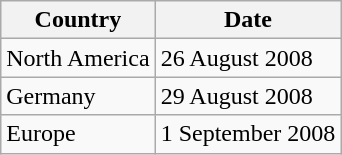<table class="wikitable">
<tr>
<th>Country</th>
<th>Date</th>
</tr>
<tr>
<td>North America</td>
<td>26 August 2008</td>
</tr>
<tr>
<td>Germany</td>
<td>29 August 2008</td>
</tr>
<tr>
<td>Europe</td>
<td>1 September 2008</td>
</tr>
</table>
